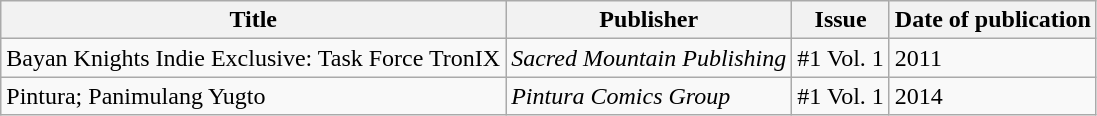<table class="wikitable">
<tr>
<th>Title</th>
<th>Publisher</th>
<th>Issue</th>
<th>Date of publication</th>
</tr>
<tr>
<td>Bayan Knights Indie Exclusive: Task Force TronIX</td>
<td><em>Sacred Mountain Publishing</em></td>
<td>#1 Vol. 1</td>
<td>2011</td>
</tr>
<tr>
<td>Pintura; Panimulang Yugto</td>
<td><em>Pintura Comics Group</em></td>
<td>#1 Vol. 1</td>
<td>2014</td>
</tr>
</table>
